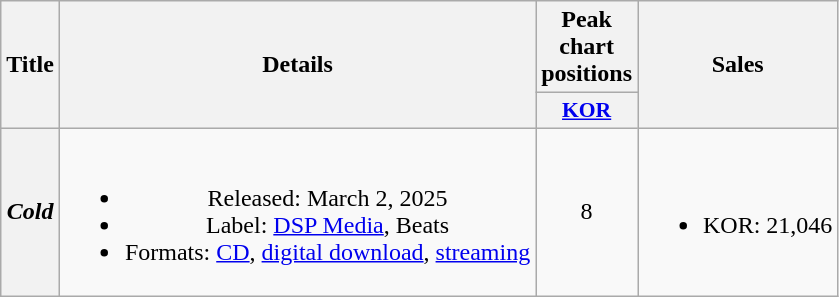<table class="wikitable plainrowheaders" style="text-align:center">
<tr>
<th scope="col" rowspan="2">Title</th>
<th scope="col" rowspan="2">Details</th>
<th scope="col" colspan="1">Peak chart positions</th>
<th scope="col" rowspan="2">Sales</th>
</tr>
<tr>
<th scope="col" style="font-size:90%; width:2.5em"><a href='#'>KOR</a><br></th>
</tr>
<tr>
<th scope="row"><em>Cold</em></th>
<td><br><ul><li>Released: March 2, 2025</li><li>Label: <a href='#'>DSP Media</a>, Beats</li><li>Formats: <a href='#'>CD</a>, <a href='#'>digital download</a>, <a href='#'>streaming</a></li></ul></td>
<td>8</td>
<td><br><ul><li>KOR: 21,046</li></ul></td>
</tr>
</table>
